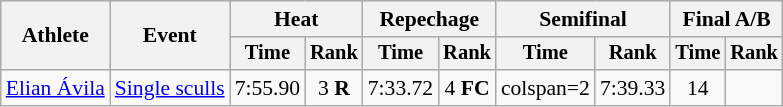<table class=wikitable style=font-size:90%;text-align:center>
<tr>
<th rowspan=2>Athlete</th>
<th rowspan=2>Event</th>
<th colspan=2>Heat</th>
<th colspan=2>Repechage</th>
<th colspan=2>Semifinal</th>
<th colspan=2>Final A/B</th>
</tr>
<tr style=font-size:95%>
<th>Time</th>
<th>Rank</th>
<th>Time</th>
<th>Rank</th>
<th>Time</th>
<th>Rank</th>
<th>Time</th>
<th>Rank</th>
</tr>
<tr>
<td align=left><a href='#'>Elian Ávila</a></td>
<td align=left><a href='#'>Single sculls</a></td>
<td>7:55.90</td>
<td>3 <strong>R</strong></td>
<td>7:33.72</td>
<td>4 <strong>FC</strong></td>
<td>colspan=2 </td>
<td>7:39.33</td>
<td>14</td>
</tr>
</table>
